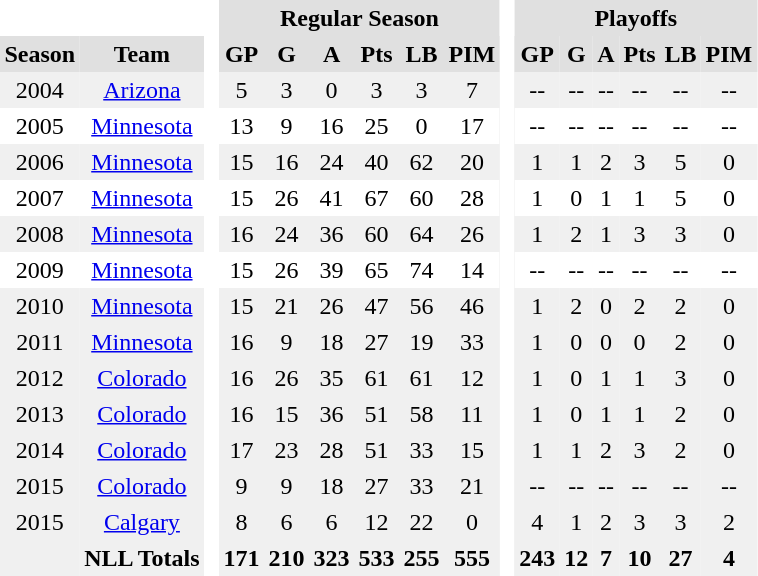<table BORDER="0" CELLPADDING="3" CELLSPACING="0">
<tr ALIGN="center" bgcolor="#e0e0e0">
<th colspan="2" bgcolor="#ffffff"> </th>
<th rowspan="99" bgcolor="#ffffff"> </th>
<th colspan="6">Regular Season</th>
<th rowspan="99" bgcolor="#ffffff"> </th>
<th colspan="6">Playoffs</th>
</tr>
<tr ALIGN="center" bgcolor="#e0e0e0">
<th>Season</th>
<th>Team</th>
<th>GP</th>
<th>G</th>
<th>A</th>
<th>Pts</th>
<th>LB</th>
<th>PIM</th>
<th>GP</th>
<th>G</th>
<th>A</th>
<th>Pts</th>
<th>LB</th>
<th>PIM</th>
</tr>
<tr ALIGN="center" bgcolor="#f0f0f0">
<td>2004</td>
<td><a href='#'>Arizona</a></td>
<td>5</td>
<td>3</td>
<td>0</td>
<td>3</td>
<td>3</td>
<td>7</td>
<td>--</td>
<td>--</td>
<td>--</td>
<td>--</td>
<td>--</td>
<td>--</td>
</tr>
<tr ALIGN="center">
<td>2005</td>
<td><a href='#'>Minnesota</a></td>
<td>13</td>
<td>9</td>
<td>16</td>
<td>25</td>
<td>0</td>
<td>17</td>
<td>--</td>
<td>--</td>
<td>--</td>
<td>--</td>
<td>--</td>
<td>--</td>
</tr>
<tr ALIGN="center" bgcolor="#f0f0f0">
<td>2006</td>
<td><a href='#'>Minnesota</a></td>
<td>15</td>
<td>16</td>
<td>24</td>
<td>40</td>
<td>62</td>
<td>20</td>
<td>1</td>
<td>1</td>
<td>2</td>
<td>3</td>
<td>5</td>
<td>0</td>
</tr>
<tr ALIGN="center">
<td>2007</td>
<td><a href='#'>Minnesota</a></td>
<td>15</td>
<td>26</td>
<td>41</td>
<td>67</td>
<td>60</td>
<td>28</td>
<td>1</td>
<td>0</td>
<td>1</td>
<td>1</td>
<td>5</td>
<td>0</td>
</tr>
<tr ALIGN="center" bgcolor="#f0f0f0">
<td>2008</td>
<td><a href='#'>Minnesota</a></td>
<td>16</td>
<td>24</td>
<td>36</td>
<td>60</td>
<td>64</td>
<td>26</td>
<td>1</td>
<td>2</td>
<td>1</td>
<td>3</td>
<td>3</td>
<td>0</td>
</tr>
<tr ALIGN="center">
<td>2009</td>
<td><a href='#'>Minnesota</a></td>
<td>15</td>
<td>26</td>
<td>39</td>
<td>65</td>
<td>74</td>
<td>14</td>
<td>--</td>
<td>--</td>
<td>--</td>
<td>--</td>
<td>--</td>
<td>--</td>
</tr>
<tr ALIGN="center" bgcolor="#f0f0f0">
<td>2010</td>
<td><a href='#'>Minnesota</a></td>
<td>15</td>
<td>21</td>
<td>26</td>
<td>47</td>
<td>56</td>
<td>46</td>
<td>1</td>
<td>2</td>
<td>0</td>
<td>2</td>
<td>2</td>
<td>0</td>
</tr>
<tr ALIGN="center" bgcolor="#f0f0f0">
<td>2011</td>
<td><a href='#'>Minnesota</a></td>
<td>16</td>
<td>9</td>
<td>18</td>
<td>27</td>
<td>19</td>
<td>33</td>
<td>1</td>
<td>0</td>
<td>0</td>
<td>0</td>
<td>2</td>
<td>0</td>
</tr>
<tr ALIGN="center" bgcolor="#f0f0f0">
<td>2012</td>
<td><a href='#'>Colorado</a></td>
<td>16</td>
<td>26</td>
<td>35</td>
<td>61</td>
<td>61</td>
<td>12</td>
<td>1</td>
<td>0</td>
<td>1</td>
<td>1</td>
<td>3</td>
<td>0</td>
</tr>
<tr ALIGN="center" bgcolor="#f0f0f0">
<td>2013</td>
<td><a href='#'>Colorado</a></td>
<td>16</td>
<td>15</td>
<td>36</td>
<td>51</td>
<td>58</td>
<td>11</td>
<td>1</td>
<td>0</td>
<td>1</td>
<td>1</td>
<td>2</td>
<td>0</td>
</tr>
<tr ALIGN="center" bgcolor="#f0f0f0">
<td>2014</td>
<td><a href='#'>Colorado</a></td>
<td>17</td>
<td>23</td>
<td>28</td>
<td>51</td>
<td>33</td>
<td>15</td>
<td>1</td>
<td>1</td>
<td>2</td>
<td>3</td>
<td>2</td>
<td>0</td>
</tr>
<tr ALIGN="center" bgcolor="#f0f0f0">
<td>2015</td>
<td><a href='#'>Colorado</a></td>
<td>9</td>
<td>9</td>
<td>18</td>
<td>27</td>
<td>33</td>
<td>21</td>
<td>--</td>
<td>--</td>
<td>--</td>
<td>--</td>
<td>--</td>
<td>--</td>
</tr>
<tr ALIGN="center" bgcolor="#f0f0f0">
<td>2015</td>
<td><a href='#'>Calgary</a></td>
<td>8</td>
<td>6</td>
<td>6</td>
<td>12</td>
<td>22</td>
<td>0</td>
<td>4</td>
<td>1</td>
<td>2</td>
<td>3</td>
<td>3</td>
<td>2</td>
</tr>
<tr ALIGN="center" bgcolor="#f0f0f0"!>
<th></th>
<th>NLL Totals</th>
<th>171</th>
<th>210</th>
<th>323</th>
<th>533</th>
<th>255</th>
<th>555</th>
<th>243</th>
<th>12</th>
<th>7</th>
<th>10</th>
<th>27</th>
<th>4</th>
</tr>
</table>
